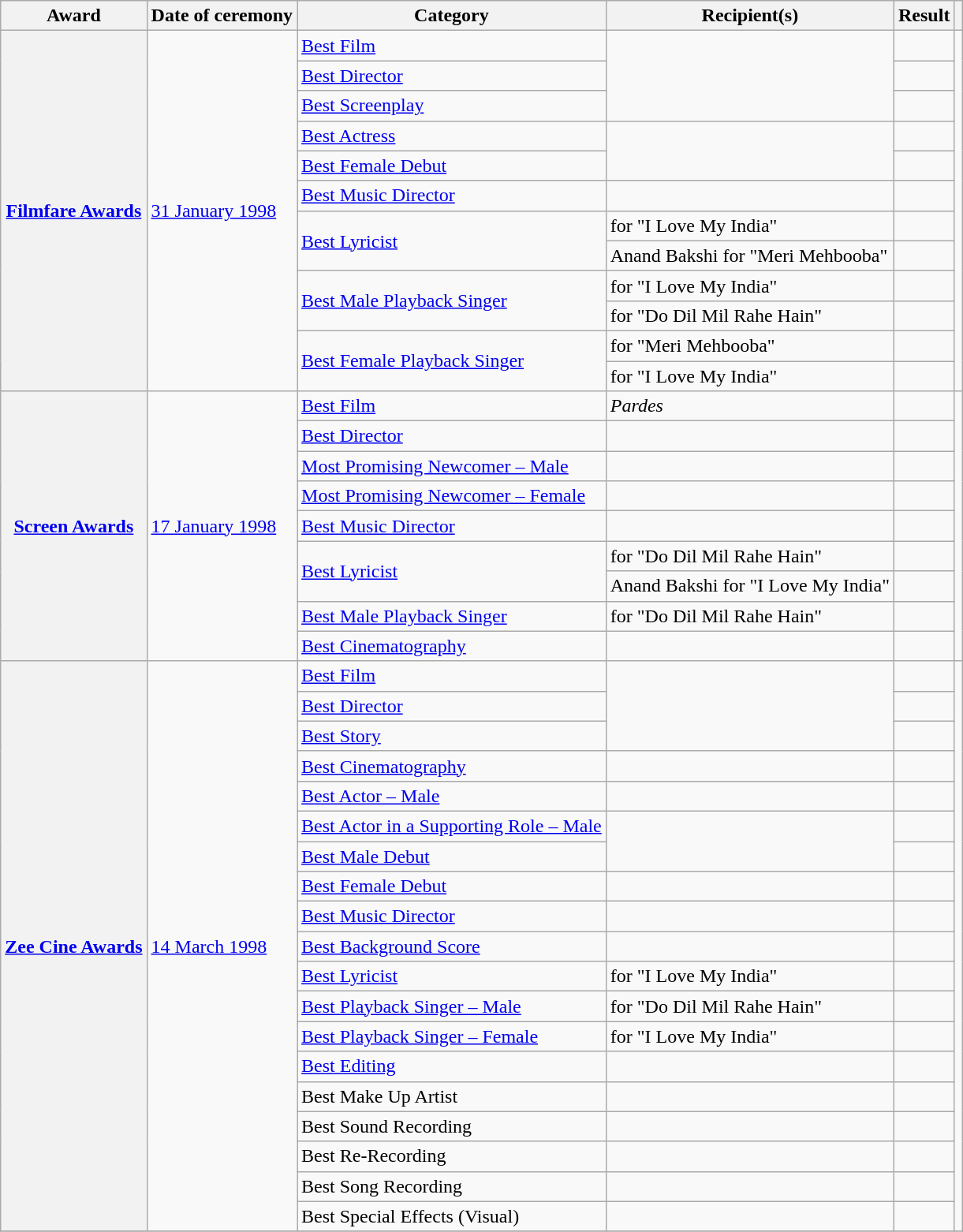<table class="wikitable plainrowheaders sortable">
<tr>
<th scope="col">Award</th>
<th scope="col">Date of ceremony</th>
<th scope="col">Category</th>
<th scope="col">Recipient(s)</th>
<th scope="col">Result</th>
<th scope="col" class="unsortable"></th>
</tr>
<tr>
<th scope="row" rowspan="12"><a href='#'>Filmfare Awards</a></th>
<td rowspan="12"><a href='#'>31 January 1998</a></td>
<td><a href='#'>Best Film</a></td>
<td rowspan="3"></td>
<td></td>
<td style="text-align:center;" rowspan="12"><br></td>
</tr>
<tr>
<td><a href='#'>Best Director</a></td>
<td></td>
</tr>
<tr>
<td><a href='#'>Best Screenplay</a></td>
<td></td>
</tr>
<tr>
<td><a href='#'>Best Actress</a></td>
<td rowspan="2"></td>
<td></td>
</tr>
<tr>
<td><a href='#'>Best Female Debut</a></td>
<td></td>
</tr>
<tr>
<td><a href='#'>Best Music Director</a></td>
<td></td>
<td></td>
</tr>
<tr>
<td rowspan="2"><a href='#'>Best Lyricist</a></td>
<td> for "I Love My India"</td>
<td></td>
</tr>
<tr>
<td>Anand Bakshi for "Meri Mehbooba"</td>
<td></td>
</tr>
<tr>
<td rowspan="2"><a href='#'>Best Male Playback Singer</a></td>
<td> for "I Love My India"</td>
<td></td>
</tr>
<tr>
<td> for "Do Dil Mil Rahe Hain"</td>
<td></td>
</tr>
<tr>
<td rowspan="2"><a href='#'>Best Female Playback Singer</a></td>
<td> for "Meri Mehbooba"</td>
<td></td>
</tr>
<tr>
<td> for "I Love My India"</td>
<td></td>
</tr>
<tr>
<th scope="row" rowspan="9"><a href='#'>Screen Awards</a></th>
<td rowspan="9"><a href='#'>17 January 1998</a></td>
<td><a href='#'>Best Film</a></td>
<td><em>Pardes</em></td>
<td></td>
<td style="text-align:center;" rowspan="9"><br><br><br></td>
</tr>
<tr>
<td><a href='#'>Best Director</a></td>
<td></td>
<td></td>
</tr>
<tr>
<td><a href='#'>Most Promising Newcomer – Male</a></td>
<td></td>
<td></td>
</tr>
<tr>
<td><a href='#'>Most Promising Newcomer – Female</a></td>
<td></td>
<td></td>
</tr>
<tr>
<td><a href='#'>Best Music Director</a></td>
<td></td>
<td></td>
</tr>
<tr>
<td rowspan="2"><a href='#'>Best Lyricist</a></td>
<td> for "Do Dil Mil Rahe Hain"</td>
<td></td>
</tr>
<tr>
<td>Anand Bakshi for "I Love My India"</td>
<td></td>
</tr>
<tr>
<td><a href='#'>Best Male Playback Singer</a></td>
<td> for "Do Dil Mil Rahe Hain"</td>
<td></td>
</tr>
<tr>
<td><a href='#'>Best Cinematography</a></td>
<td></td>
<td></td>
</tr>
<tr>
<th scope="row" rowspan="19"><a href='#'>Zee Cine Awards</a></th>
<td rowspan="19"><a href='#'>14 March 1998</a></td>
<td><a href='#'>Best Film</a></td>
<td rowspan="3"></td>
<td></td>
<td style="text-align:center;" rowspan="19"><br><br><br></td>
</tr>
<tr>
<td><a href='#'>Best Director</a></td>
<td></td>
</tr>
<tr>
<td><a href='#'>Best Story</a></td>
<td></td>
</tr>
<tr>
<td><a href='#'>Best Cinematography</a></td>
<td></td>
<td></td>
</tr>
<tr>
<td><a href='#'>Best Actor – Male</a></td>
<td></td>
<td></td>
</tr>
<tr>
<td><a href='#'>Best Actor in a Supporting Role – Male</a></td>
<td rowspan="2"></td>
<td></td>
</tr>
<tr>
<td><a href='#'>Best Male Debut</a></td>
<td></td>
</tr>
<tr>
<td><a href='#'>Best Female Debut</a></td>
<td></td>
<td></td>
</tr>
<tr>
<td><a href='#'>Best Music Director</a></td>
<td></td>
<td></td>
</tr>
<tr>
<td><a href='#'>Best Background Score</a></td>
<td></td>
<td></td>
</tr>
<tr>
<td><a href='#'>Best Lyricist</a></td>
<td> for "I Love My India"</td>
<td></td>
</tr>
<tr>
<td><a href='#'>Best Playback Singer – Male</a></td>
<td> for "Do Dil Mil Rahe Hain"</td>
<td></td>
</tr>
<tr>
<td><a href='#'>Best Playback Singer – Female</a></td>
<td> for "I Love My India"</td>
<td></td>
</tr>
<tr>
<td><a href='#'>Best Editing</a></td>
<td></td>
<td></td>
</tr>
<tr>
<td>Best Make Up Artist</td>
<td></td>
<td></td>
</tr>
<tr>
<td>Best Sound Recording</td>
<td></td>
<td></td>
</tr>
<tr>
<td>Best Re-Recording</td>
<td></td>
<td></td>
</tr>
<tr>
<td>Best Song Recording</td>
<td></td>
<td></td>
</tr>
<tr>
<td>Best Special Effects (Visual)</td>
<td></td>
<td></td>
</tr>
<tr>
</tr>
</table>
